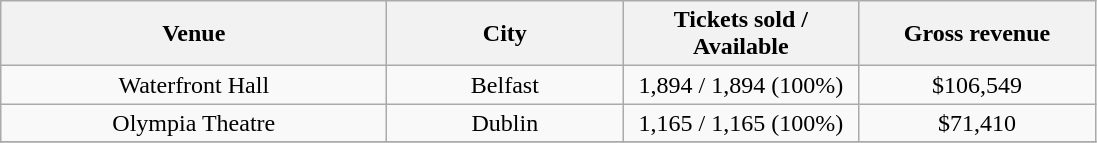<table class="wikitable" style="text-align:center">
<tr>
<th style="width:250px;">Venue</th>
<th style="width:150px;">City</th>
<th style="width:150px;">Tickets sold / Available</th>
<th style="width:150px;">Gross revenue</th>
</tr>
<tr>
<td>Waterfront Hall</td>
<td>Belfast</td>
<td>1,894 / 1,894 (100%)</td>
<td>$106,549</td>
</tr>
<tr>
<td>Olympia Theatre</td>
<td>Dublin</td>
<td>1,165 / 1,165 (100%)</td>
<td>$71,410</td>
</tr>
<tr>
</tr>
</table>
